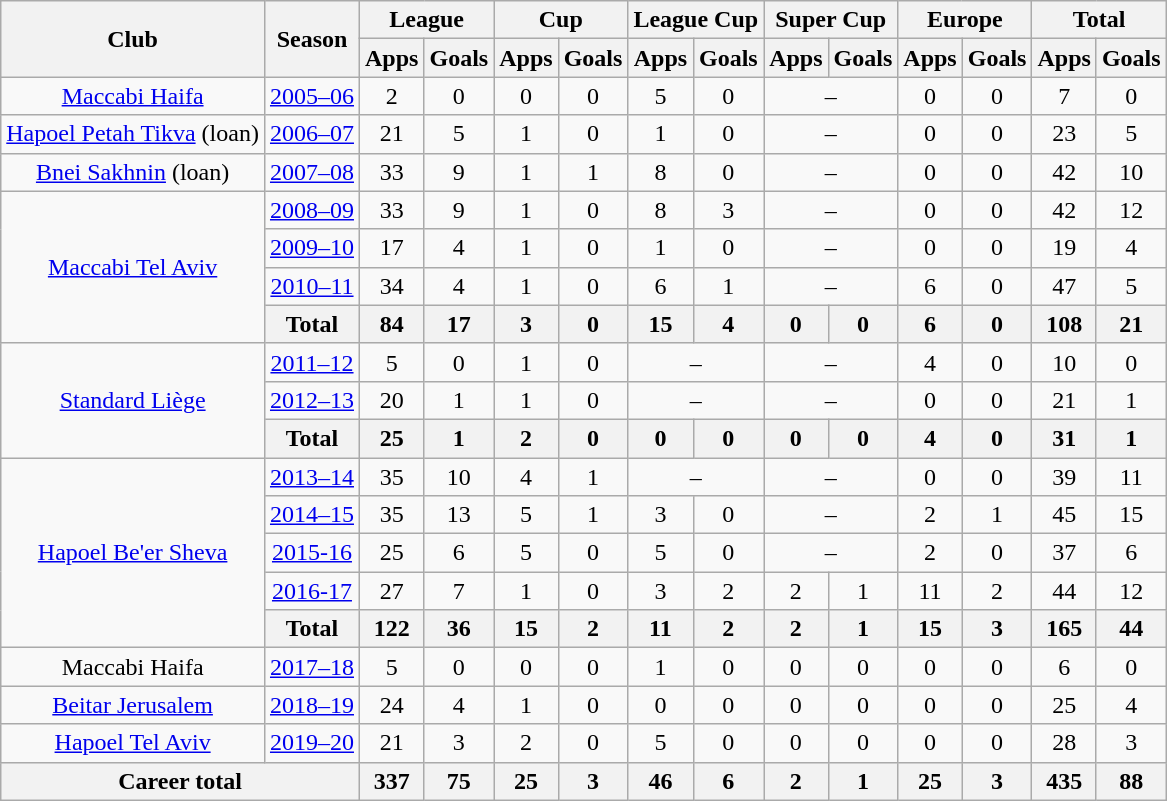<table class="wikitable" style="text-align:center">
<tr>
<th rowspan="2">Club</th>
<th rowspan="2">Season</th>
<th colspan="2">League</th>
<th colspan="2">Cup</th>
<th colspan="2">League Cup</th>
<th colspan="2">Super Cup</th>
<th colspan="2">Europe</th>
<th colspan="2">Total</th>
</tr>
<tr>
<th>Apps</th>
<th>Goals</th>
<th>Apps</th>
<th>Goals</th>
<th>Apps</th>
<th>Goals</th>
<th>Apps</th>
<th>Goals</th>
<th>Apps</th>
<th>Goals</th>
<th>Apps</th>
<th>Goals</th>
</tr>
<tr>
<td><a href='#'>Maccabi Haifa</a></td>
<td><a href='#'>2005–06</a></td>
<td>2</td>
<td>0</td>
<td>0</td>
<td>0</td>
<td>5</td>
<td>0</td>
<td colspan="2">–</td>
<td>0</td>
<td>0</td>
<td>7</td>
<td>0</td>
</tr>
<tr>
<td><a href='#'>Hapoel Petah Tikva</a> (loan)</td>
<td><a href='#'>2006–07</a></td>
<td>21</td>
<td>5</td>
<td>1</td>
<td>0</td>
<td>1</td>
<td>0</td>
<td colspan="2">–</td>
<td>0</td>
<td>0</td>
<td>23</td>
<td>5</td>
</tr>
<tr>
<td><a href='#'>Bnei Sakhnin</a> (loan)</td>
<td><a href='#'>2007–08</a></td>
<td>33</td>
<td>9</td>
<td>1</td>
<td>1</td>
<td>8</td>
<td>0</td>
<td colspan="2">–</td>
<td>0</td>
<td>0</td>
<td>42</td>
<td>10</td>
</tr>
<tr>
<td rowspan="4"><a href='#'>Maccabi Tel Aviv</a></td>
<td><a href='#'>2008–09</a></td>
<td>33</td>
<td>9</td>
<td>1</td>
<td>0</td>
<td>8</td>
<td>3</td>
<td colspan="2">–</td>
<td>0</td>
<td>0</td>
<td>42</td>
<td>12</td>
</tr>
<tr>
<td><a href='#'>2009–10</a></td>
<td>17</td>
<td>4</td>
<td>1</td>
<td>0</td>
<td>1</td>
<td>0</td>
<td colspan="2">–</td>
<td>0</td>
<td>0</td>
<td>19</td>
<td>4</td>
</tr>
<tr>
<td><a href='#'>2010–11</a></td>
<td>34</td>
<td>4</td>
<td>1</td>
<td>0</td>
<td>6</td>
<td>1</td>
<td colspan="2">–</td>
<td>6</td>
<td>0</td>
<td>47</td>
<td>5</td>
</tr>
<tr>
<th>Total</th>
<th>84</th>
<th>17</th>
<th>3</th>
<th>0</th>
<th>15</th>
<th>4</th>
<th>0</th>
<th>0</th>
<th>6</th>
<th>0</th>
<th>108</th>
<th>21</th>
</tr>
<tr>
<td rowspan="3"><a href='#'>Standard Liège</a></td>
<td><a href='#'>2011–12</a></td>
<td>5</td>
<td>0</td>
<td>1</td>
<td>0</td>
<td colspan="2">–</td>
<td colspan="2">–</td>
<td>4</td>
<td>0</td>
<td>10</td>
<td>0</td>
</tr>
<tr>
<td><a href='#'>2012–13</a></td>
<td>20</td>
<td>1</td>
<td>1</td>
<td>0</td>
<td colspan="2">–</td>
<td colspan="2">–</td>
<td>0</td>
<td>0</td>
<td>21</td>
<td>1</td>
</tr>
<tr>
<th>Total</th>
<th>25</th>
<th>1</th>
<th>2</th>
<th>0</th>
<th>0</th>
<th>0</th>
<th>0</th>
<th>0</th>
<th>4</th>
<th>0</th>
<th>31</th>
<th>1</th>
</tr>
<tr>
<td rowspan="5"><a href='#'>Hapoel Be'er Sheva</a></td>
<td><a href='#'>2013–14</a></td>
<td>35</td>
<td>10</td>
<td>4</td>
<td>1</td>
<td colspan="2">–</td>
<td colspan="2">–</td>
<td>0</td>
<td>0</td>
<td>39</td>
<td>11</td>
</tr>
<tr>
<td><a href='#'>2014–15</a></td>
<td>35</td>
<td>13</td>
<td>5</td>
<td>1</td>
<td>3</td>
<td>0</td>
<td colspan="2">–</td>
<td>2</td>
<td>1</td>
<td>45</td>
<td>15</td>
</tr>
<tr>
<td><a href='#'>2015-16</a></td>
<td>25</td>
<td>6</td>
<td>5</td>
<td>0</td>
<td>5</td>
<td>0</td>
<td colspan="2">–</td>
<td>2</td>
<td>0</td>
<td>37</td>
<td>6</td>
</tr>
<tr>
<td><a href='#'>2016-17</a></td>
<td>27</td>
<td>7</td>
<td>1</td>
<td>0</td>
<td>3</td>
<td>2</td>
<td>2</td>
<td>1</td>
<td>11</td>
<td>2</td>
<td>44</td>
<td>12</td>
</tr>
<tr>
<th>Total</th>
<th>122</th>
<th>36</th>
<th>15</th>
<th>2</th>
<th>11</th>
<th>2</th>
<th>2</th>
<th>1</th>
<th>15</th>
<th>3</th>
<th>165</th>
<th>44</th>
</tr>
<tr>
<td>Maccabi Haifa</td>
<td><a href='#'>2017–18</a></td>
<td>5</td>
<td>0</td>
<td>0</td>
<td>0</td>
<td>1</td>
<td>0</td>
<td>0</td>
<td>0</td>
<td>0</td>
<td>0</td>
<td>6</td>
<td>0</td>
</tr>
<tr>
<td><a href='#'>Beitar Jerusalem</a></td>
<td><a href='#'>2018–19</a></td>
<td>24</td>
<td>4</td>
<td>1</td>
<td>0</td>
<td>0</td>
<td>0</td>
<td>0</td>
<td>0</td>
<td>0</td>
<td>0</td>
<td>25</td>
<td>4</td>
</tr>
<tr>
<td><a href='#'>Hapoel Tel Aviv</a></td>
<td><a href='#'>2019–20</a></td>
<td>21</td>
<td>3</td>
<td>2</td>
<td>0</td>
<td>5</td>
<td>0</td>
<td>0</td>
<td>0</td>
<td>0</td>
<td>0</td>
<td>28</td>
<td>3</td>
</tr>
<tr>
<th colspan="2">Career total</th>
<th>337</th>
<th>75</th>
<th>25</th>
<th>3</th>
<th>46</th>
<th>6</th>
<th>2</th>
<th>1</th>
<th>25</th>
<th>3</th>
<th>435</th>
<th>88</th>
</tr>
</table>
